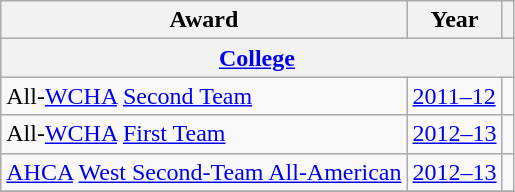<table class="wikitable">
<tr>
<th>Award</th>
<th>Year</th>
<th></th>
</tr>
<tr>
<th colspan="3"><a href='#'>College</a></th>
</tr>
<tr>
<td>All-<a href='#'>WCHA</a> <a href='#'>Second Team</a></td>
<td><a href='#'>2011–12</a></td>
<td></td>
</tr>
<tr>
<td>All-<a href='#'>WCHA</a> <a href='#'>First Team</a></td>
<td><a href='#'>2012–13</a></td>
<td></td>
</tr>
<tr>
<td><a href='#'>AHCA</a> <a href='#'>West Second-Team All-American</a></td>
<td><a href='#'>2012–13</a></td>
<td></td>
</tr>
<tr>
</tr>
</table>
